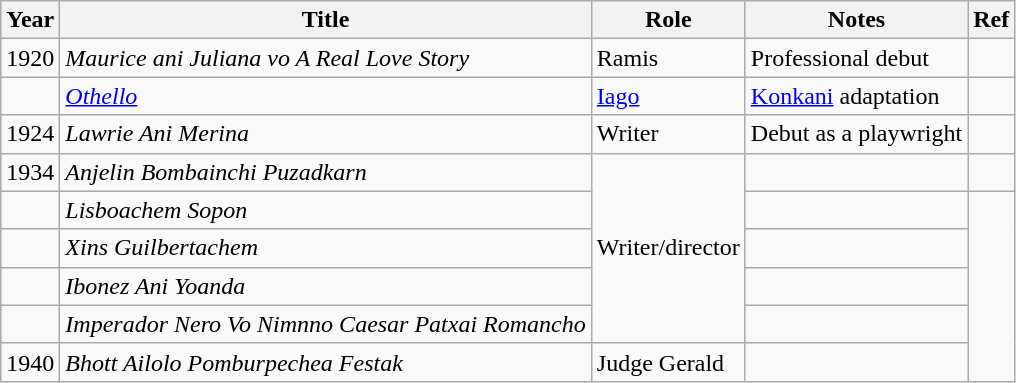<table class="wikitable sortable">
<tr>
<th>Year</th>
<th>Title</th>
<th>Role</th>
<th>Notes</th>
<th>Ref</th>
</tr>
<tr>
<td>1920</td>
<td><em>Maurice ani Juliana vo A Real Love Story</em></td>
<td>Ramis</td>
<td>Professional debut</td>
<td></td>
</tr>
<tr>
<td></td>
<td><em><a href='#'>Othello</a></em></td>
<td><a href='#'>Iago</a></td>
<td><a href='#'>Konkani</a> adaptation</td>
<td></td>
</tr>
<tr>
<td>1924</td>
<td><em>Lawrie Ani Merina</em></td>
<td>Writer</td>
<td>Debut as a playwright</td>
<td></td>
</tr>
<tr>
<td>1934</td>
<td><em>Anjelin Bombainchi Puzadkarn</em></td>
<td rowspan="5">Writer/director</td>
<td></td>
<td></td>
</tr>
<tr>
<td></td>
<td><em>Lisboachem Sopon</em></td>
<td></td>
<td rowspan="5"></td>
</tr>
<tr>
<td></td>
<td><em>Xins Guilbertachem</em></td>
<td></td>
</tr>
<tr>
<td></td>
<td><em>Ibonez Ani Yoanda</em></td>
<td></td>
</tr>
<tr>
<td></td>
<td><em>Imperador Nero Vo Nimnno Caesar Patxai Romancho</em></td>
<td></td>
</tr>
<tr>
<td>1940</td>
<td><em>Bhott Ailolo Pomburpechea Festak</em></td>
<td>Judge Gerald</td>
<td></td>
</tr>
</table>
